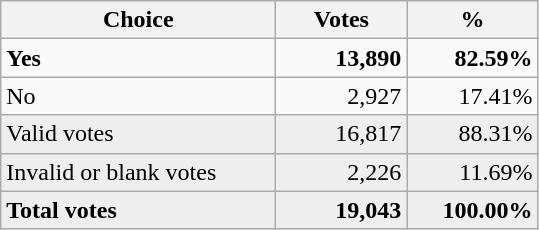<table class="wikitable">
<tr>
<th style=width:11em>Choice</th>
<th style=width:5em>Votes</th>
<th style=width:5em>%</th>
</tr>
<tr>
<td> <strong>Yes</strong></td>
<td style="text-align: right;"><strong>13,890</strong></td>
<td style="text-align: right;"><strong>82.59%</strong></td>
</tr>
<tr>
<td> No</td>
<td style="text-align: right;">2,927</td>
<td style="text-align: right;">17.41%</td>
</tr>
<tr style="background-color:#eeeeee" |>
<td>Valid votes</td>
<td style="text-align: right;">16,817</td>
<td style="text-align: right;">88.31%</td>
</tr>
<tr style="background-color:#eeeeee" |>
<td>Invalid or blank votes</td>
<td style="text-align: right;">2,226</td>
<td style="text-align: right;">11.69%</td>
</tr>
<tr style="background-color:#eeeeee" |>
<td><strong>Total votes </strong></td>
<td style="text-align: right;"><strong>19,043</strong></td>
<td style="text-align: right;"><strong>100.00%</strong></td>
</tr>
</table>
